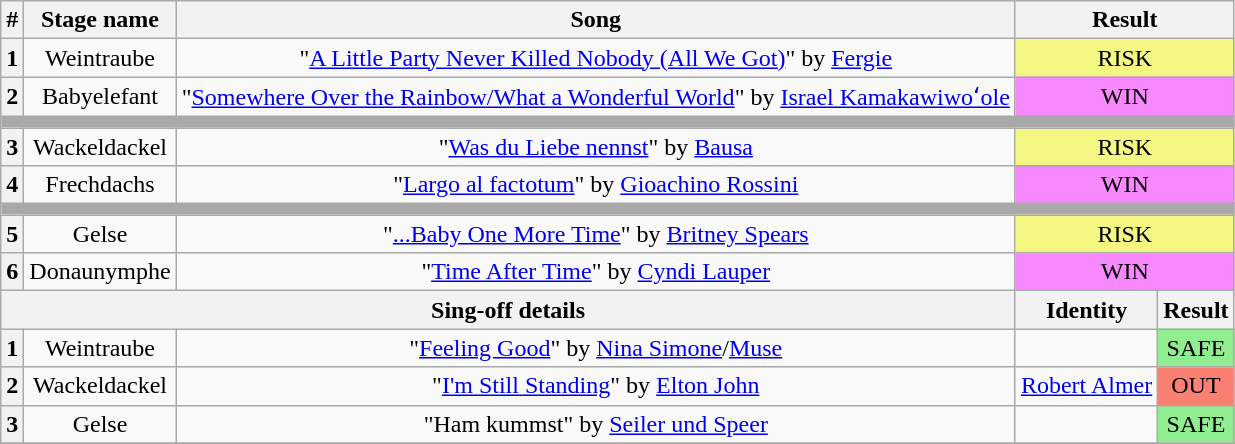<table class="wikitable plainrowheaders" style="text-align: center;">
<tr>
<th>#</th>
<th>Stage name</th>
<th>Song</th>
<th colspan=2>Result</th>
</tr>
<tr>
<th>1</th>
<td>Weintraube</td>
<td>"<a href='#'>A Little Party Never Killed Nobody (All We Got)</a>" by <a href='#'>Fergie</a></td>
<td colspan=2 bgcolor="#F3F781">RISK</td>
</tr>
<tr>
<th>2</th>
<td>Babyelefant</td>
<td>"<a href='#'>Somewhere Over the Rainbow/What a Wonderful World</a>" by <a href='#'>Israel Kamakawiwoʻole</a></td>
<td colspan=2 bgcolor="#F888FD">WIN</td>
</tr>
<tr>
<td colspan="5" style="background:darkgray"></td>
</tr>
<tr>
<th>3</th>
<td>Wackeldackel</td>
<td>"<a href='#'>Was du Liebe nennst</a>" by <a href='#'>Bausa</a></td>
<td colspan=2 bgcolor="#F3F781">RISK</td>
</tr>
<tr>
<th>4</th>
<td>Frechdachs</td>
<td>"<a href='#'>Largo al factotum</a>" by <a href='#'>Gioachino Rossini</a></td>
<td colspan=2 bgcolor=#F888FD>WIN</td>
</tr>
<tr>
<td colspan="5" style="background:darkgray"></td>
</tr>
<tr>
<th>5</th>
<td>Gelse</td>
<td>"<a href='#'>...Baby One More Time</a>" by <a href='#'>Britney Spears</a></td>
<td colspan=2 bgcolor="#F3F781">RISK</td>
</tr>
<tr>
<th>6</th>
<td>Donaunymphe</td>
<td>"<a href='#'>Time After Time</a>" by <a href='#'>Cyndi Lauper</a></td>
<td colspan=2 bgcolor=#F888FD>WIN</td>
</tr>
<tr>
<th colspan="3">Sing-off details</th>
<th>Identity</th>
<th>Result</th>
</tr>
<tr>
<th>1</th>
<td>Weintraube</td>
<td>"<a href='#'>Feeling Good</a>" by <a href='#'>Nina Simone</a>/<a href='#'>Muse</a></td>
<td></td>
<td bgcolor=lightgreen>SAFE</td>
</tr>
<tr>
<th>2</th>
<td>Wackeldackel</td>
<td>"<a href='#'>I'm Still Standing</a>" by <a href='#'>Elton John</a></td>
<td><a href='#'>Robert Almer</a></td>
<td bgcolor=salmon>OUT</td>
</tr>
<tr>
<th>3</th>
<td>Gelse</td>
<td>"Ham kummst" by <a href='#'>Seiler und Speer</a></td>
<td></td>
<td bgcolor=lightgreen>SAFE</td>
</tr>
<tr>
</tr>
</table>
